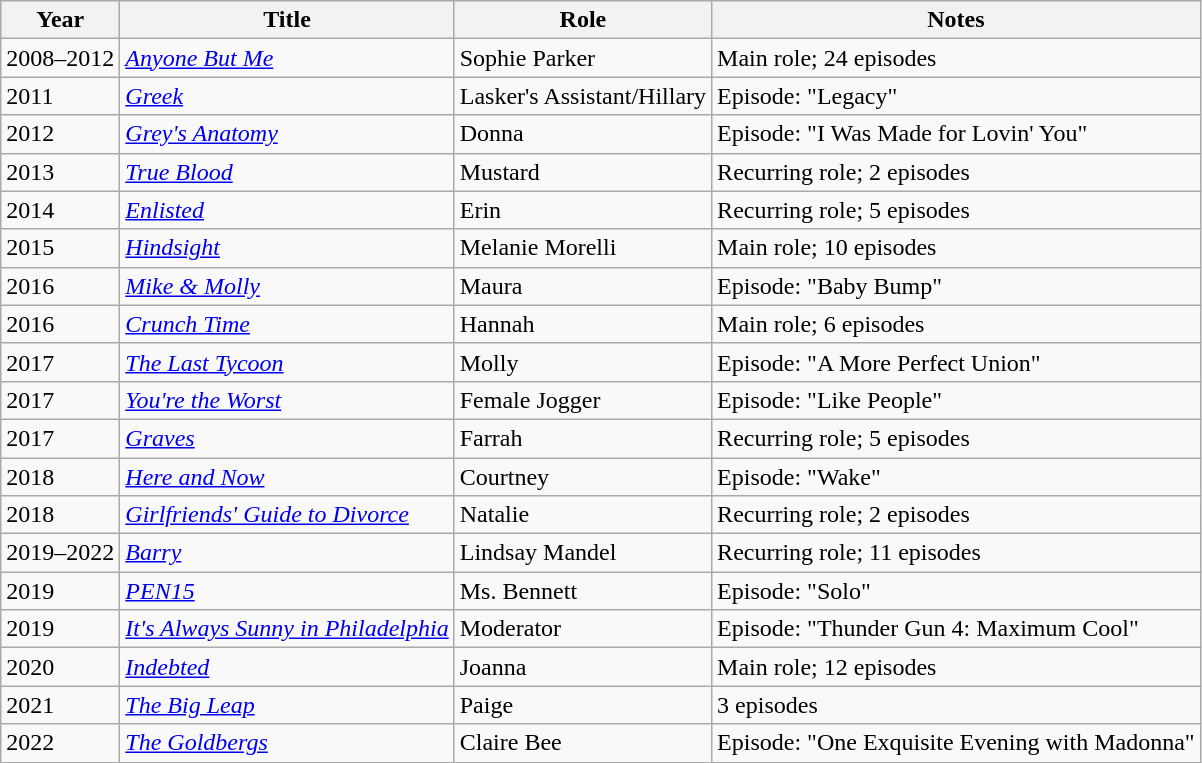<table class="wikitable">
<tr>
<th>Year</th>
<th>Title</th>
<th>Role</th>
<th>Notes</th>
</tr>
<tr>
<td>2008–2012</td>
<td><em><a href='#'>Anyone But Me</a></em></td>
<td>Sophie Parker</td>
<td>Main role; 24 episodes</td>
</tr>
<tr>
<td>2011</td>
<td><em><a href='#'>Greek</a></em></td>
<td>Lasker's Assistant/Hillary</td>
<td>Episode: "Legacy"</td>
</tr>
<tr>
<td>2012</td>
<td><em><a href='#'>Grey's Anatomy</a></em></td>
<td>Donna</td>
<td>Episode: "I Was Made for Lovin' You"</td>
</tr>
<tr>
<td>2013</td>
<td><em><a href='#'>True Blood</a></em></td>
<td>Mustard</td>
<td>Recurring role; 2 episodes</td>
</tr>
<tr>
<td>2014</td>
<td><em><a href='#'>Enlisted</a></em></td>
<td>Erin</td>
<td>Recurring role; 5 episodes</td>
</tr>
<tr>
<td>2015</td>
<td><em><a href='#'>Hindsight</a></em></td>
<td>Melanie Morelli</td>
<td>Main role; 10 episodes</td>
</tr>
<tr>
<td>2016</td>
<td><em><a href='#'>Mike & Molly</a></em></td>
<td>Maura</td>
<td>Episode: "Baby Bump"</td>
</tr>
<tr>
<td>2016</td>
<td><em><a href='#'>Crunch Time</a></em></td>
<td>Hannah</td>
<td>Main role; 6 episodes</td>
</tr>
<tr>
<td>2017</td>
<td><em><a href='#'>The Last Tycoon</a></em></td>
<td>Molly</td>
<td>Episode: "A More Perfect Union"</td>
</tr>
<tr>
<td>2017</td>
<td><em><a href='#'>You're the Worst</a></em></td>
<td>Female Jogger</td>
<td>Episode: "Like People"</td>
</tr>
<tr>
<td>2017</td>
<td><em><a href='#'>Graves</a></em></td>
<td>Farrah</td>
<td>Recurring role; 5 episodes</td>
</tr>
<tr>
<td>2018</td>
<td><em><a href='#'>Here and Now</a></em></td>
<td>Courtney</td>
<td>Episode: "Wake"</td>
</tr>
<tr>
<td>2018</td>
<td><em><a href='#'>Girlfriends' Guide to Divorce</a></em></td>
<td>Natalie</td>
<td>Recurring role; 2 episodes</td>
</tr>
<tr>
<td>2019–2022</td>
<td><em><a href='#'>Barry</a></em></td>
<td>Lindsay Mandel</td>
<td>Recurring role; 11 episodes</td>
</tr>
<tr>
<td>2019</td>
<td><em><a href='#'>PEN15</a></em></td>
<td>Ms. Bennett</td>
<td>Episode: "Solo"</td>
</tr>
<tr>
<td>2019</td>
<td><em><a href='#'>It's Always Sunny in Philadelphia</a></em></td>
<td>Moderator</td>
<td>Episode: "Thunder Gun 4: Maximum Cool"</td>
</tr>
<tr>
<td>2020</td>
<td><em><a href='#'>Indebted</a></em></td>
<td>Joanna</td>
<td>Main role; 12 episodes</td>
</tr>
<tr>
<td>2021</td>
<td><em><a href='#'>The Big Leap</a></em></td>
<td>Paige</td>
<td>3 episodes</td>
</tr>
<tr>
<td>2022</td>
<td><em><a href='#'>The Goldbergs</a></em></td>
<td>Claire Bee</td>
<td>Episode: "One Exquisite Evening with Madonna"</td>
</tr>
</table>
